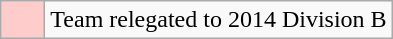<table class="wikitable">
<tr>
<td style="background:#ffcccc; width:22px;"></td>
<td>Team relegated to 2014 Division B</td>
</tr>
</table>
